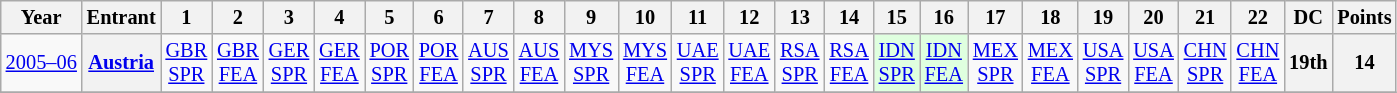<table class="wikitable" style="text-align:center; font-size:85%">
<tr>
<th>Year</th>
<th>Entrant</th>
<th>1</th>
<th>2</th>
<th>3</th>
<th>4</th>
<th>5</th>
<th>6</th>
<th>7</th>
<th>8</th>
<th>9</th>
<th>10</th>
<th>11</th>
<th>12</th>
<th>13</th>
<th>14</th>
<th>15</th>
<th>16</th>
<th>17</th>
<th>18</th>
<th>19</th>
<th>20</th>
<th>21</th>
<th>22</th>
<th>DC</th>
<th>Points</th>
</tr>
<tr>
<td nowrap><a href='#'>2005–06</a></td>
<th><a href='#'>Austria</a></th>
<td><a href='#'>GBR<br>SPR</a></td>
<td><a href='#'>GBR<br>FEA</a></td>
<td><a href='#'>GER<br>SPR</a></td>
<td><a href='#'>GER<br>FEA</a></td>
<td><a href='#'>POR<br>SPR</a></td>
<td><a href='#'>POR<br>FEA</a></td>
<td><a href='#'>AUS<br>SPR</a></td>
<td><a href='#'>AUS<br>FEA</a></td>
<td><a href='#'>MYS<br>SPR</a></td>
<td><a href='#'>MYS<br>FEA</a></td>
<td><a href='#'>UAE<br>SPR</a></td>
<td><a href='#'>UAE<br>FEA</a></td>
<td><a href='#'>RSA<br>SPR</a></td>
<td><a href='#'>RSA<br>FEA</a></td>
<td style="background:#DFFFDF;"><a href='#'>IDN<br>SPR</a><br></td>
<td style="background:#DFFFDF;"><a href='#'>IDN<br>FEA</a><br></td>
<td><a href='#'>MEX<br>SPR</a></td>
<td><a href='#'>MEX<br>FEA</a></td>
<td><a href='#'>USA<br>SPR</a></td>
<td><a href='#'>USA<br>FEA</a></td>
<td><a href='#'>CHN<br>SPR</a></td>
<td><a href='#'>CHN<br>FEA</a></td>
<th>19th</th>
<th>14</th>
</tr>
<tr>
</tr>
</table>
